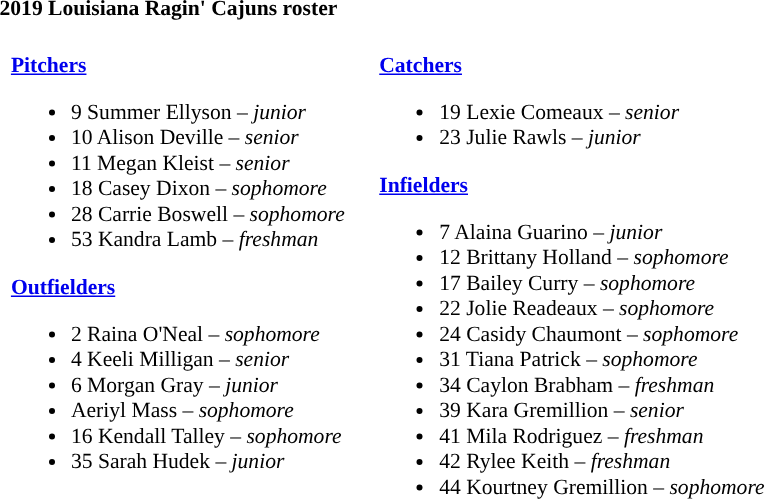<table class="toccolours" style="text-align: left; font-size:90%;">
<tr>
<th colspan="9">2019 Louisiana Ragin' Cajuns roster</th>
</tr>
<tr>
<td width="03"> </td>
<td valign="top"><br><strong><a href='#'>Pitchers</a></strong><ul><li>9 Summer Ellyson – <em>junior</em></li><li>10 Alison Deville – <em>senior</em></li><li>11 Megan Kleist – <em>senior</em></li><li>18 Casey Dixon – <em>sophomore</em></li><li>28 Carrie Boswell – <em>sophomore</em></li><li>53 Kandra Lamb – <em>freshman</em></li></ul><strong><a href='#'>Outfielders</a></strong><ul><li>2 Raina O'Neal – <em>sophomore</em></li><li>4 Keeli Milligan – <em>senior</em></li><li>6 Morgan Gray – <em>junior</em></li><li>Aeriyl Mass – <em>sophomore</em></li><li>16 Kendall Talley – <em>sophomore</em></li><li>35 Sarah Hudek – <em>junior</em></li></ul></td>
<td width="15"> </td>
<td valign="top"><br><strong><a href='#'>Catchers</a></strong><ul><li>19 Lexie Comeaux – <em>senior</em></li><li>23 Julie Rawls – <em>junior</em></li></ul><strong><a href='#'>Infielders</a></strong><ul><li>7 Alaina Guarino – <em>junior</em></li><li>12 Brittany Holland – <em>sophomore</em></li><li>17 Bailey Curry – <em>sophomore</em></li><li>22 Jolie Readeaux – <em>sophomore</em></li><li>24 Casidy Chaumont – <em>sophomore</em></li><li>31 Tiana Patrick – <em>sophomore</em></li><li>34 Caylon Brabham – <em>freshman</em></li><li>39 Kara Gremillion – <em>senior</em></li><li>41 Mila Rodriguez – <em>freshman</em></li><li>42 Rylee Keith – <em>freshman</em></li><li>44 Kourtney Gremillion – <em>sophomore</em></li></ul></td>
</tr>
</table>
